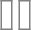<table>
<tr valign = "top">
<td><br><table cellpadding="3" cellspacing="0" border="1" style="margin:1em auto; background:#ffffff; font-size:69%; border:grey solid 1px; border-collapse:collapse;">
<tr>
<td colspan="2" rowspan="7"><div><br></div></td>
</tr>
</table>
</td>
<td><br><table cellpadding="3" cellspacing="0" border="1" style="margin:1em auto; background:#ffffff; font-size:69%; border:grey solid 1px; border-collapse:collapse;">
<tr>
<td colspan="5" rowspan="5"><div><br></div></td>
</tr>
</table>
</td>
</tr>
</table>
